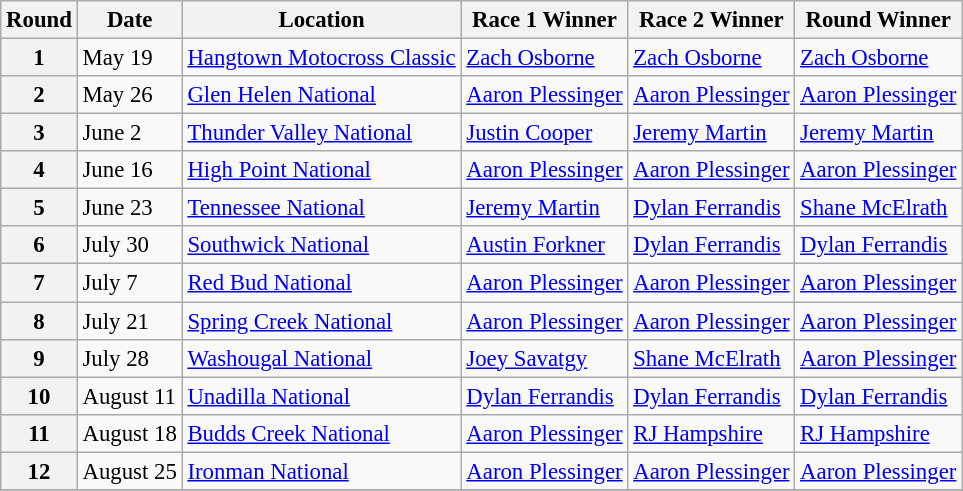<table class="wikitable" style="font-size: 95%;">
<tr>
<th align=center>Round</th>
<th align=center>Date</th>
<th align=center>Location</th>
<th align=center>Race 1 Winner</th>
<th align=center>Race 2 Winner</th>
<th align=center>Round Winner</th>
</tr>
<tr>
<th>1</th>
<td>May 19</td>
<td> <a href='#'>Hangtown Motocross Classic</a></td>
<td> <a href='#'>Zach Osborne</a></td>
<td> <a href='#'>Zach Osborne</a></td>
<td> <a href='#'>Zach Osborne</a></td>
</tr>
<tr>
<th>2</th>
<td>May 26</td>
<td> <a href='#'>Glen Helen National</a></td>
<td> <a href='#'>Aaron Plessinger</a></td>
<td> <a href='#'>Aaron Plessinger</a></td>
<td> <a href='#'>Aaron Plessinger</a></td>
</tr>
<tr>
<th>3</th>
<td>June 2</td>
<td> <a href='#'>Thunder Valley National</a></td>
<td> <a href='#'>Justin Cooper</a></td>
<td> <a href='#'>Jeremy Martin</a></td>
<td> <a href='#'>Jeremy Martin</a></td>
</tr>
<tr>
<th>4</th>
<td>June 16</td>
<td> <a href='#'>High Point National</a></td>
<td> <a href='#'>Aaron Plessinger</a></td>
<td> <a href='#'>Aaron Plessinger</a></td>
<td> <a href='#'>Aaron Plessinger</a></td>
</tr>
<tr>
<th>5</th>
<td>June 23</td>
<td> <a href='#'>Tennessee National</a></td>
<td> <a href='#'>Jeremy Martin</a></td>
<td> <a href='#'>Dylan Ferrandis</a></td>
<td> <a href='#'>Shane McElrath</a></td>
</tr>
<tr>
<th>6</th>
<td>July 30</td>
<td> <a href='#'>Southwick National</a></td>
<td> <a href='#'>Austin Forkner</a></td>
<td> <a href='#'>Dylan Ferrandis</a></td>
<td> <a href='#'>Dylan Ferrandis</a></td>
</tr>
<tr>
<th>7</th>
<td>July 7</td>
<td> <a href='#'>Red Bud National</a></td>
<td> <a href='#'>Aaron Plessinger</a></td>
<td> <a href='#'>Aaron Plessinger</a></td>
<td> <a href='#'>Aaron Plessinger</a></td>
</tr>
<tr>
<th>8</th>
<td>July 21</td>
<td> <a href='#'>Spring Creek National</a></td>
<td> <a href='#'>Aaron Plessinger</a></td>
<td> <a href='#'>Aaron Plessinger</a></td>
<td> <a href='#'>Aaron Plessinger</a></td>
</tr>
<tr>
<th>9</th>
<td>July 28</td>
<td> <a href='#'>Washougal National</a></td>
<td> <a href='#'>Joey Savatgy</a></td>
<td> <a href='#'>Shane McElrath</a></td>
<td> <a href='#'>Aaron Plessinger</a></td>
</tr>
<tr>
<th>10</th>
<td>August 11</td>
<td> <a href='#'>Unadilla National</a></td>
<td> <a href='#'>Dylan Ferrandis</a></td>
<td> <a href='#'>Dylan Ferrandis</a></td>
<td> <a href='#'>Dylan Ferrandis</a></td>
</tr>
<tr>
<th>11</th>
<td>August 18</td>
<td> <a href='#'>Budds Creek National</a></td>
<td> <a href='#'>Aaron Plessinger</a></td>
<td> <a href='#'>RJ Hampshire</a></td>
<td> <a href='#'>RJ Hampshire</a></td>
</tr>
<tr>
<th>12</th>
<td>August 25</td>
<td> <a href='#'>Ironman National</a></td>
<td> <a href='#'>Aaron Plessinger</a></td>
<td> <a href='#'>Aaron Plessinger</a></td>
<td> <a href='#'>Aaron Plessinger</a></td>
</tr>
<tr>
</tr>
</table>
